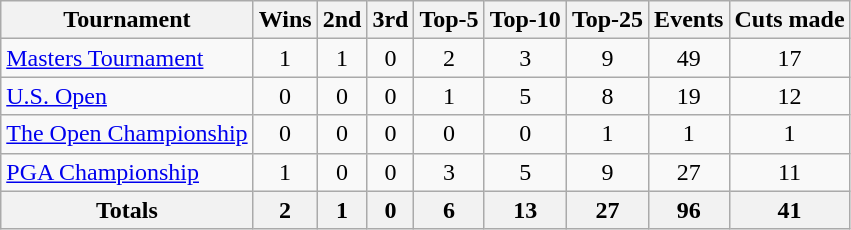<table class=wikitable style=text-align:center>
<tr>
<th>Tournament</th>
<th>Wins</th>
<th>2nd</th>
<th>3rd</th>
<th>Top-5</th>
<th>Top-10</th>
<th>Top-25</th>
<th>Events</th>
<th>Cuts made</th>
</tr>
<tr>
<td align=left><a href='#'>Masters Tournament</a></td>
<td>1</td>
<td>1</td>
<td>0</td>
<td>2</td>
<td>3</td>
<td>9</td>
<td>49</td>
<td>17</td>
</tr>
<tr>
<td align=left><a href='#'>U.S. Open</a></td>
<td>0</td>
<td>0</td>
<td>0</td>
<td>1</td>
<td>5</td>
<td>8</td>
<td>19</td>
<td>12</td>
</tr>
<tr>
<td align=left><a href='#'>The Open Championship</a></td>
<td>0</td>
<td>0</td>
<td>0</td>
<td>0</td>
<td>0</td>
<td>1</td>
<td>1</td>
<td>1</td>
</tr>
<tr>
<td align=left><a href='#'>PGA Championship</a></td>
<td>1</td>
<td>0</td>
<td>0</td>
<td>3</td>
<td>5</td>
<td>9</td>
<td>27</td>
<td>11</td>
</tr>
<tr>
<th>Totals</th>
<th>2</th>
<th>1</th>
<th>0</th>
<th>6</th>
<th>13</th>
<th>27</th>
<th>96</th>
<th>41</th>
</tr>
</table>
